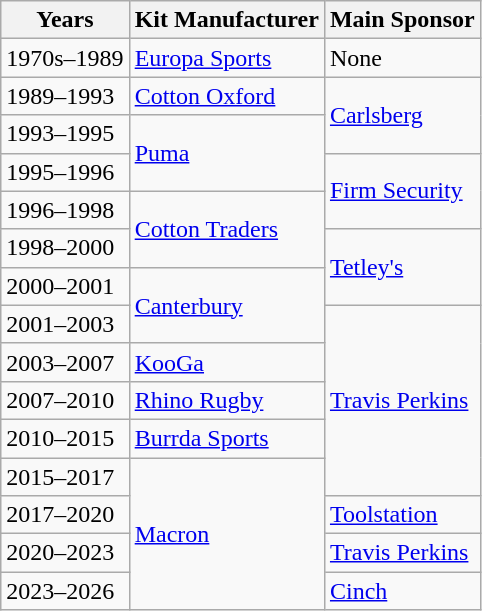<table class="wikitable">
<tr>
<th>Years</th>
<th>Kit Manufacturer</th>
<th>Main Sponsor</th>
</tr>
<tr>
<td>1970s–1989</td>
<td><a href='#'>Europa Sports</a></td>
<td>None</td>
</tr>
<tr>
<td>1989–1993</td>
<td><a href='#'>Cotton Oxford</a></td>
<td Rowspan=2><a href='#'>Carlsberg</a></td>
</tr>
<tr>
<td>1993–1995</td>
<td Rowspan=2><a href='#'>Puma</a></td>
</tr>
<tr>
<td>1995–1996</td>
<td Rowspan=2><a href='#'>Firm Security</a></td>
</tr>
<tr>
<td>1996–1998</td>
<td Rowspan=2><a href='#'>Cotton Traders</a></td>
</tr>
<tr>
<td>1998–2000</td>
<td Rowspan=2><a href='#'>Tetley's</a><br></td>
</tr>
<tr>
<td>2000–2001</td>
<td Rowspan=2><a href='#'>Canterbury</a></td>
</tr>
<tr>
<td>2001–2003</td>
<td Rowspan=5><a href='#'>Travis Perkins</a></td>
</tr>
<tr>
<td>2003–2007</td>
<td><a href='#'>KooGa</a></td>
</tr>
<tr>
<td>2007–2010</td>
<td><a href='#'>Rhino Rugby</a></td>
</tr>
<tr>
<td>2010–2015</td>
<td><a href='#'>Burrda Sports</a></td>
</tr>
<tr>
<td>2015–2017</td>
<td Rowspan=4><a href='#'>Macron</a></td>
</tr>
<tr>
<td>2017–2020</td>
<td><a href='#'>Toolstation</a></td>
</tr>
<tr>
<td>2020–2023</td>
<td><a href='#'>Travis Perkins</a></td>
</tr>
<tr>
<td>2023–2026</td>
<td><a href='#'>Cinch</a></td>
</tr>
</table>
